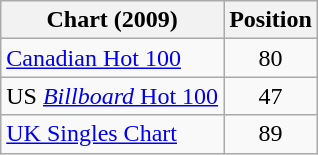<table class="wikitable">
<tr>
<th>Chart (2009)</th>
<th>Position</th>
</tr>
<tr>
<td><a href='#'>Canadian Hot 100</a></td>
<td style="text-align:center;">80</td>
</tr>
<tr>
<td>US <a href='#'><em>Billboard</em> Hot 100</a></td>
<td style="text-align:center;">47</td>
</tr>
<tr>
<td><a href='#'>UK Singles Chart</a></td>
<td style="text-align:center;">89</td>
</tr>
</table>
